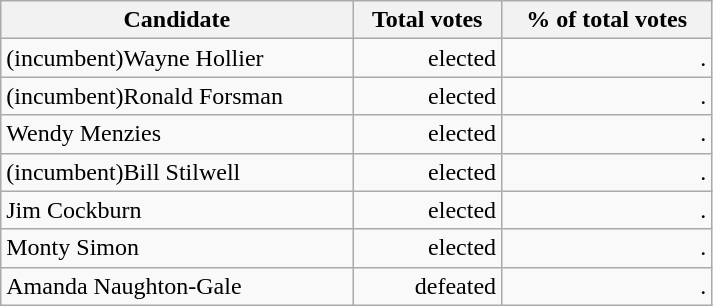<table class="wikitable" width="475">
<tr>
<th align="left">Candidate</th>
<th align="right">Total votes</th>
<th align="right">% of total votes</th>
</tr>
<tr>
<td align="left">(incumbent)Wayne Hollier</td>
<td align="right">elected</td>
<td align="right">.</td>
</tr>
<tr>
<td align="left">(incumbent)Ronald Forsman</td>
<td align="right">elected</td>
<td align="right">.</td>
</tr>
<tr>
<td align="left">Wendy Menzies</td>
<td align="right">elected</td>
<td align="right">.</td>
</tr>
<tr>
<td align="left">(incumbent)Bill Stilwell</td>
<td align="right">elected</td>
<td align="right">.</td>
</tr>
<tr>
<td align="left">Jim Cockburn</td>
<td align="right">elected</td>
<td align="right">.</td>
</tr>
<tr>
<td align="left">Monty Simon</td>
<td align="right">elected</td>
<td align="right">.</td>
</tr>
<tr>
<td align="left">Amanda Naughton-Gale</td>
<td align="right">defeated</td>
<td align="right">.</td>
</tr>
</table>
